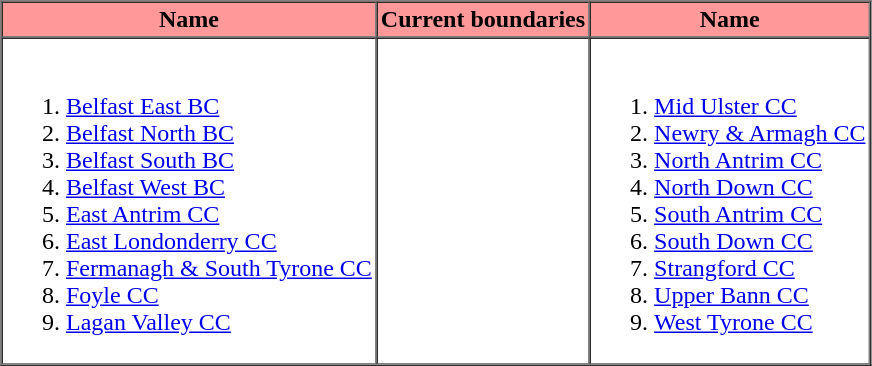<table border=1 cellpadding="2" cellspacing="0">
<tr>
<th bgcolor="#ff9999">Name</th>
<th bgcolor="#ff9999">Current boundaries</th>
<th bgcolor="#ff9999">Name</th>
</tr>
<tr>
<td valign="top"><br><ol><li><a href='#'>Belfast East BC</a></li><li><a href='#'>Belfast North BC</a></li><li><a href='#'>Belfast South BC</a></li><li><a href='#'>Belfast West BC</a></li><li><a href='#'>East Antrim CC</a></li><li><a href='#'>East Londonderry CC</a></li><li><a href='#'>Fermanagh & South Tyrone CC</a></li><li><a href='#'>Foyle CC</a></li><li><a href='#'>Lagan Valley CC</a></li></ol></td>
<td></td>
<td valign="top"><br><ol>
<li> <a href='#'>Mid Ulster CC</a></li>
<li> <a href='#'>Newry & Armagh CC</a></li>
<li> <a href='#'>North Antrim CC</a></li>
<li> <a href='#'>North Down CC</a></li>
<li> <a href='#'>South Antrim CC</a></li>
<li> <a href='#'>South Down CC</a></li>
<li> <a href='#'>Strangford CC</a></li>
<li> <a href='#'>Upper Bann CC</a></li>
<li> <a href='#'>West Tyrone CC</a></li>
</ol></td>
</tr>
<tr>
</tr>
</table>
